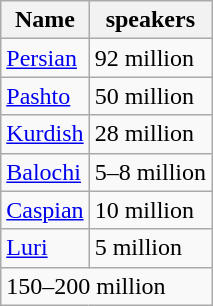<table class="wikitable">
<tr>
<th>Name</th>
<th>speakers</th>
</tr>
<tr>
<td><a href='#'>Persian</a></td>
<td>92 million</td>
</tr>
<tr>
<td><a href='#'>Pashto</a></td>
<td>50  million</td>
</tr>
<tr>
<td><a href='#'>Kurdish</a></td>
<td>28 million</td>
</tr>
<tr>
<td><a href='#'>Balochi</a></td>
<td>5–8 million</td>
</tr>
<tr>
<td><a href='#'>Caspian</a></td>
<td>10 million</td>
</tr>
<tr>
<td><a href='#'>Luri</a></td>
<td>5 million</td>
</tr>
<tr>
<td colspan="2">150–200 million</td>
</tr>
</table>
